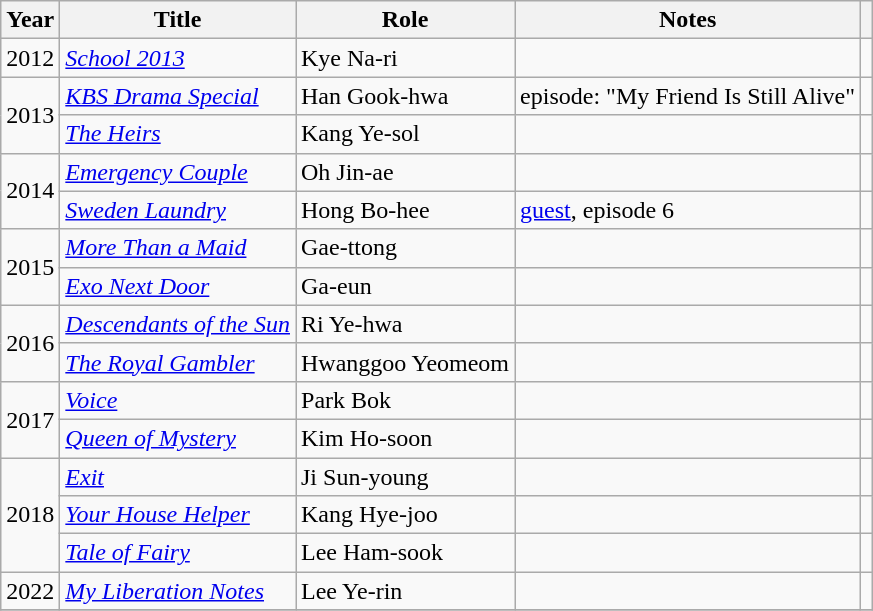<table class="wikitable">
<tr>
<th>Year</th>
<th>Title</th>
<th>Role</th>
<th>Notes</th>
<th></th>
</tr>
<tr>
<td>2012</td>
<td><em><a href='#'>School 2013</a></em></td>
<td>Kye Na-ri</td>
<td></td>
<td></td>
</tr>
<tr>
<td rowspan=2>2013</td>
<td><em><a href='#'>KBS Drama Special</a></em></td>
<td>Han Gook-hwa</td>
<td>episode: "My Friend Is Still Alive"</td>
<td></td>
</tr>
<tr>
<td><em><a href='#'>The Heirs</a></em></td>
<td>Kang Ye-sol</td>
<td></td>
<td></td>
</tr>
<tr>
<td rowspan=2>2014</td>
<td><em><a href='#'>Emergency Couple</a></em></td>
<td>Oh Jin-ae</td>
<td></td>
<td></td>
</tr>
<tr>
<td><em><a href='#'>Sweden Laundry</a></em></td>
<td>Hong Bo-hee</td>
<td><a href='#'>guest</a>, episode 6</td>
<td></td>
</tr>
<tr>
<td rowspan="2">2015</td>
<td><em><a href='#'>More Than a Maid</a></em></td>
<td>Gae-ttong</td>
<td></td>
<td></td>
</tr>
<tr>
<td><em><a href='#'>Exo Next Door</a></em></td>
<td>Ga-eun</td>
<td></td>
<td></td>
</tr>
<tr>
<td rowspan="2">2016</td>
<td><em><a href='#'>Descendants of the Sun</a></em></td>
<td>Ri Ye-hwa</td>
<td></td>
<td></td>
</tr>
<tr>
<td><em><a href='#'>The Royal Gambler</a></em></td>
<td>Hwanggoo Yeomeom</td>
<td></td>
<td></td>
</tr>
<tr>
<td rowspan="2">2017</td>
<td><em><a href='#'>Voice</a></em></td>
<td>Park Bok</td>
<td></td>
<td></td>
</tr>
<tr>
<td><em><a href='#'>Queen of Mystery</a></em></td>
<td>Kim Ho-soon</td>
<td></td>
<td></td>
</tr>
<tr>
<td rowspan=3>2018</td>
<td><em><a href='#'>Exit</a></em></td>
<td>Ji Sun-young</td>
<td></td>
<td></td>
</tr>
<tr>
<td><em><a href='#'>Your House Helper</a></em></td>
<td>Kang Hye-joo</td>
<td></td>
<td></td>
</tr>
<tr>
<td><em><a href='#'>Tale of Fairy</a></em></td>
<td>Lee Ham-sook</td>
<td></td>
<td></td>
</tr>
<tr>
<td>2022</td>
<td><em><a href='#'>My Liberation Notes</a></em></td>
<td>Lee Ye-rin</td>
<td></td>
<td></td>
</tr>
<tr>
</tr>
</table>
